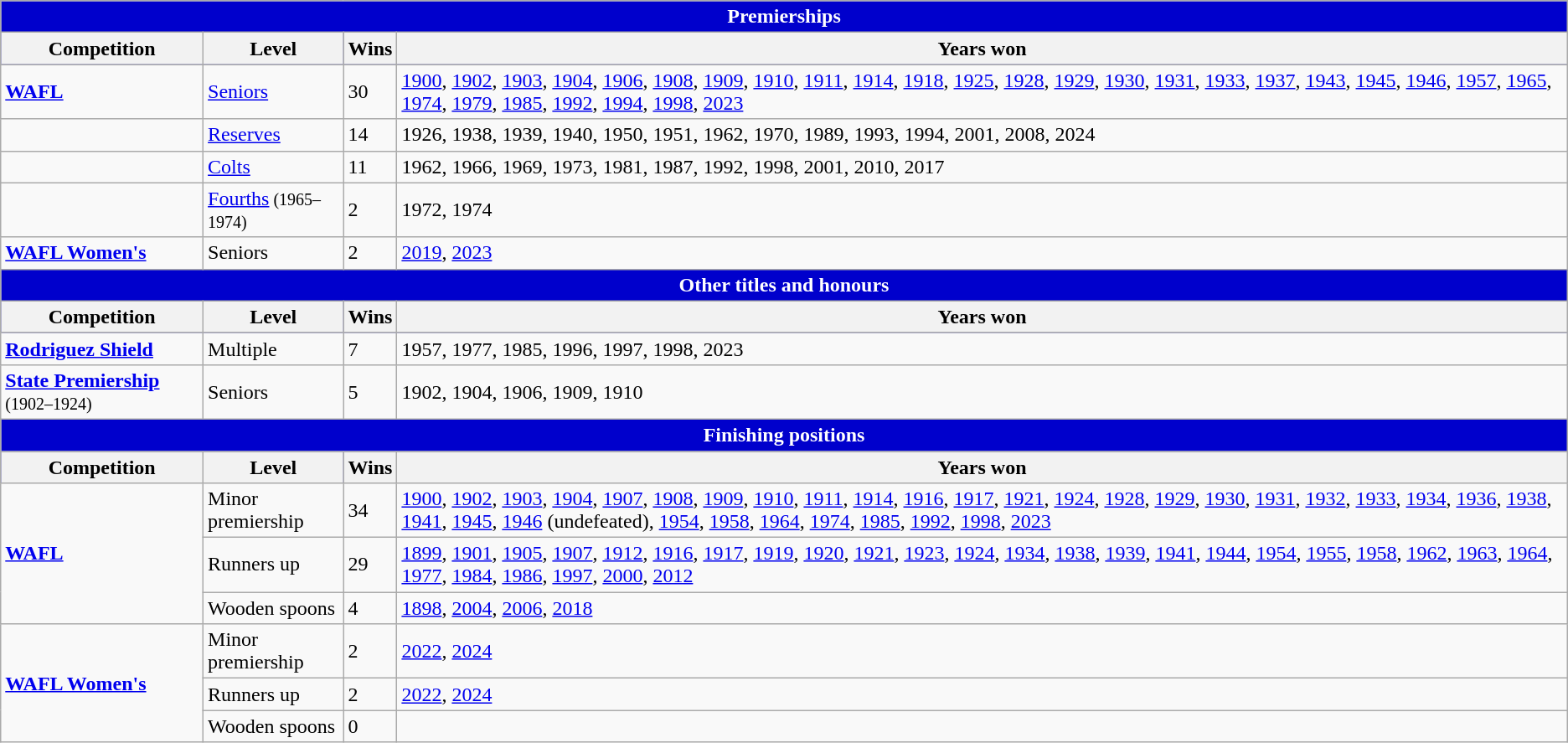<table class="wikitable">
<tr>
<td colspan="4" style="background:#0000cc; color:white;" align="center"><strong>Premierships</strong></td>
</tr>
<tr style="background:#0000cc;">
<th>Competition</th>
<th>Level</th>
<th>Wins</th>
<th>Years won</th>
</tr>
<tr>
<td><strong><a href='#'>WAFL</a></strong></td>
<td><a href='#'>Seniors</a></td>
<td>30</td>
<td><a href='#'>1900</a>, <a href='#'>1902</a>, <a href='#'>1903</a>, <a href='#'>1904</a>, <a href='#'>1906</a>, <a href='#'>1908</a>, <a href='#'>1909</a>, <a href='#'>1910</a>, <a href='#'>1911</a>, <a href='#'>1914</a>, <a href='#'>1918</a>, <a href='#'>1925</a>, <a href='#'>1928</a>, <a href='#'>1929</a>, <a href='#'>1930</a>, <a href='#'>1931</a>, <a href='#'>1933</a>, <a href='#'>1937</a>, <a href='#'>1943</a>, <a href='#'>1945</a>, <a href='#'>1946</a>, <a href='#'>1957</a>, <a href='#'>1965</a>, <a href='#'>1974</a>, <a href='#'>1979</a>, <a href='#'>1985</a>, <a href='#'>1992</a>, <a href='#'>1994</a>, <a href='#'>1998</a>, <a href='#'>2023</a></td>
</tr>
<tr>
<td><strong> </strong></td>
<td><a href='#'>Reserves</a></td>
<td>14</td>
<td>1926, 1938, 1939, 1940, 1950, 1951, 1962, 1970, 1989, 1993, 1994, 2001, 2008, 2024</td>
</tr>
<tr>
<td><strong> </strong></td>
<td><a href='#'>Colts</a></td>
<td>11</td>
<td>1962, 1966, 1969, 1973, 1981, 1987, 1992, 1998, 2001, 2010, 2017</td>
</tr>
<tr>
<td><strong> </strong></td>
<td><a href='#'>Fourths</a><small> (1965–1974)</small></td>
<td>2</td>
<td>1972, 1974</td>
</tr>
<tr>
<td><strong><a href='#'>WAFL Women's</a></strong></td>
<td>Seniors</td>
<td>2</td>
<td><a href='#'>2019</a>, <a href='#'>2023</a></td>
</tr>
<tr>
<td colspan="4" style="background:#0000cc; color:white;" align="center"><strong>Other titles and honours</strong></td>
</tr>
<tr style="background:#0000cc;">
<th>Competition</th>
<th>Level</th>
<th>Wins</th>
<th>Years won</th>
</tr>
<tr>
<td><strong><a href='#'>Rodriguez Shield</a></strong></td>
<td>Multiple</td>
<td>7</td>
<td>1957, 1977, 1985, 1996, 1997, 1998, 2023</td>
</tr>
<tr>
<td><strong><a href='#'>State Premiership</a></strong> <small>(1902–1924)</small></td>
<td>Seniors</td>
<td>5</td>
<td>1902, 1904, 1906, 1909, 1910</td>
</tr>
<tr>
<td colspan="4" style="background:#0000cc; color:white;" align="center"><strong>Finishing positions</strong></td>
</tr>
<tr style="background:#0000cc;">
<th>Competition</th>
<th>Level</th>
<th>Wins</th>
<th>Years won</th>
</tr>
<tr>
<td rowspan=3 scope="row" style="text-align: left"><strong><a href='#'>WAFL</a></strong></td>
<td>Minor premiership</td>
<td>34</td>
<td><a href='#'>1900</a>, <a href='#'>1902</a>, <a href='#'>1903</a>, <a href='#'>1904</a>, <a href='#'>1907</a>, <a href='#'>1908</a>, <a href='#'>1909</a>, <a href='#'>1910</a>, <a href='#'>1911</a>, <a href='#'>1914</a>, <a href='#'>1916</a>, <a href='#'>1917</a>, <a href='#'>1921</a>, <a href='#'>1924</a>, <a href='#'>1928</a>, <a href='#'>1929</a>, <a href='#'>1930</a>, <a href='#'>1931</a>, <a href='#'>1932</a>, <a href='#'>1933</a>, <a href='#'>1934</a>, <a href='#'>1936</a>, <a href='#'>1938</a>, <a href='#'>1941</a>, <a href='#'>1945</a>, <a href='#'>1946</a> (undefeated), <a href='#'>1954</a>, <a href='#'>1958</a>, <a href='#'>1964</a>, <a href='#'>1974</a>, <a href='#'>1985</a>, <a href='#'>1992</a>, <a href='#'>1998</a>, <a href='#'>2023</a></td>
</tr>
<tr>
<td>Runners up</td>
<td>29</td>
<td><a href='#'>1899</a>, <a href='#'>1901</a>, <a href='#'>1905</a>, <a href='#'>1907</a>, <a href='#'>1912</a>, <a href='#'>1916</a>, <a href='#'>1917</a>, <a href='#'>1919</a>, <a href='#'>1920</a>, <a href='#'>1921</a>, <a href='#'>1923</a>, <a href='#'>1924</a>, <a href='#'>1934</a>, <a href='#'>1938</a>, <a href='#'>1939</a>, <a href='#'>1941</a>, <a href='#'>1944</a>, <a href='#'>1954</a>, <a href='#'>1955</a>, <a href='#'>1958</a>, <a href='#'>1962</a>, <a href='#'>1963</a>, <a href='#'>1964</a>, <a href='#'>1977</a>, <a href='#'>1984</a>, <a href='#'>1986</a>, <a href='#'>1997</a>, <a href='#'>2000</a>, <a href='#'>2012</a></td>
</tr>
<tr>
<td>Wooden spoons</td>
<td>4</td>
<td><a href='#'>1898</a>, <a href='#'>2004</a>, <a href='#'>2006</a>, <a href='#'>2018</a></td>
</tr>
<tr>
<td rowspan=3 scope="row" style="text-align: left"><strong><a href='#'>WAFL Women's</a></strong></td>
<td>Minor premiership</td>
<td>2</td>
<td><a href='#'>2022</a>, <a href='#'>2024</a></td>
</tr>
<tr>
<td>Runners up</td>
<td>2</td>
<td><a href='#'>2022</a>, <a href='#'>2024</a></td>
</tr>
<tr>
<td>Wooden spoons</td>
<td>0</td>
<td></td>
</tr>
</table>
